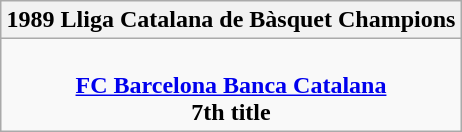<table class=wikitable style="text-align:center; margin:auto">
<tr>
<th>1989 Lliga Catalana de Bàsquet Champions</th>
</tr>
<tr>
<td> <br> <strong><a href='#'>FC Barcelona Banca Catalana</a></strong> <br> <strong>7th title</strong></td>
</tr>
</table>
